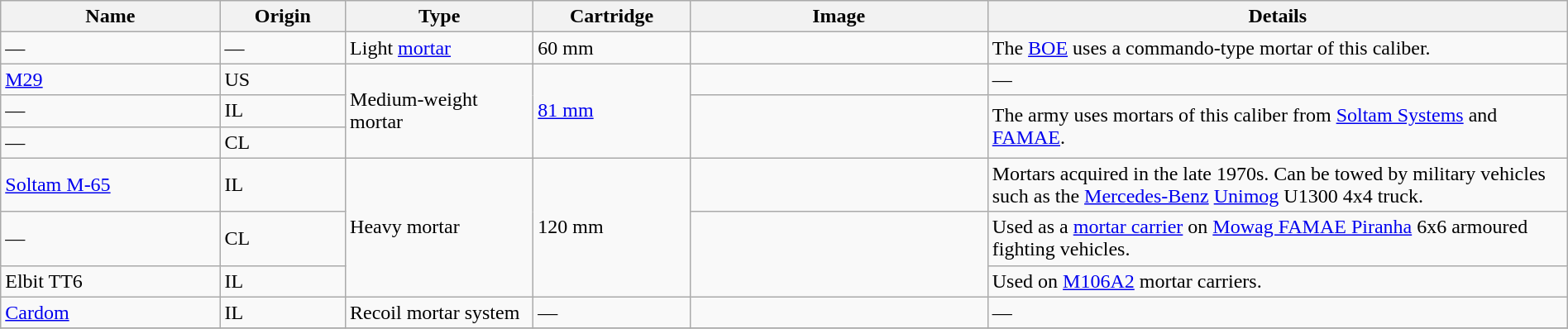<table class="wikitable" border="0" style="width:100%">
<tr>
<th style="text-align: center; width:14%;">Name</th>
<th style="text-align: center; width:8%;">Origin</th>
<th style="text-align: center; width:12%;">Type</th>
<th style="text-align: center; width:10%;">Cartridge</th>
<th style="text-align: center; width:19%;">Image</th>
<th style="text-align: center; width:37%;">Details</th>
</tr>
<tr>
<td>—</td>
<td>—</td>
<td>Light <a href='#'>mortar</a></td>
<td>60 mm</td>
<td></td>
<td>The <a href='#'>BOE</a> uses a commando-type mortar of this caliber.</td>
</tr>
<tr>
<td><a href='#'>M29</a></td>
<td> US</td>
<td rowspan="3">Medium-weight mortar</td>
<td rowspan="3"><a href='#'>81 mm</a></td>
<td></td>
<td>—</td>
</tr>
<tr>
<td>—</td>
<td> IL</td>
<td rowspan="2"></td>
<td rowspan="2">The army uses mortars of this caliber from <a href='#'>Soltam Systems</a> and <a href='#'>FAMAE</a>.</td>
</tr>
<tr>
<td>—</td>
<td> CL</td>
</tr>
<tr>
<td><a href='#'>Soltam M-65</a></td>
<td> IL</td>
<td rowspan="3">Heavy mortar</td>
<td rowspan="3">120 mm</td>
<td></td>
<td>Mortars acquired in the late 1970s. Can be towed by military vehicles such as the <a href='#'>Mercedes-Benz</a> <a href='#'>Unimog</a> U1300 4x4 truck.</td>
</tr>
<tr>
<td>—</td>
<td> CL</td>
<td rowspan="2"></td>
<td>Used as a <a href='#'>mortar carrier</a> on <a href='#'>Mowag FAMAE Piranha</a> 6x6 armoured fighting vehicles.</td>
</tr>
<tr>
<td>Elbit TT6</td>
<td> IL</td>
<td>Used on <a href='#'>M106A2</a> mortar carriers.</td>
</tr>
<tr>
<td><a href='#'>Cardom</a></td>
<td> IL</td>
<td>Recoil mortar system</td>
<td>—</td>
<td></td>
<td>—</td>
</tr>
<tr>
</tr>
</table>
